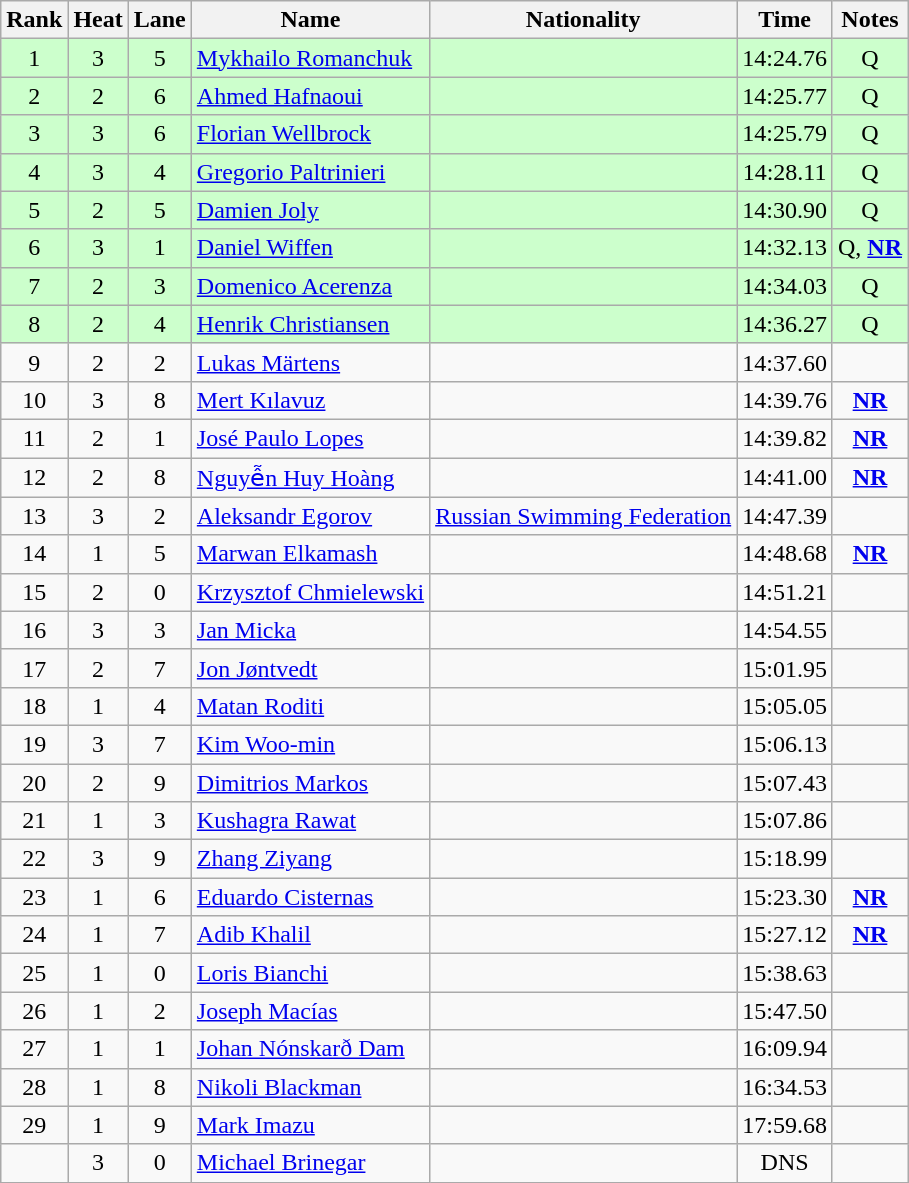<table class="wikitable sortable" style="text-align:center">
<tr>
<th>Rank</th>
<th>Heat</th>
<th>Lane</th>
<th>Name</th>
<th>Nationality</th>
<th>Time</th>
<th>Notes</th>
</tr>
<tr bgcolor=ccffcc>
<td>1</td>
<td>3</td>
<td>5</td>
<td align=left><a href='#'>Mykhailo Romanchuk</a></td>
<td align=left></td>
<td>14:24.76</td>
<td>Q</td>
</tr>
<tr bgcolor=ccffcc>
<td>2</td>
<td>2</td>
<td>6</td>
<td align=left><a href='#'>Ahmed Hafnaoui</a></td>
<td align=left></td>
<td>14:25.77</td>
<td>Q</td>
</tr>
<tr bgcolor=ccffcc>
<td>3</td>
<td>3</td>
<td>6</td>
<td align=left><a href='#'>Florian Wellbrock</a></td>
<td align=left></td>
<td>14:25.79</td>
<td>Q</td>
</tr>
<tr bgcolor=ccffcc>
<td>4</td>
<td>3</td>
<td>4</td>
<td align=left><a href='#'>Gregorio Paltrinieri</a></td>
<td align=left></td>
<td>14:28.11</td>
<td>Q</td>
</tr>
<tr bgcolor=ccffcc>
<td>5</td>
<td>2</td>
<td>5</td>
<td align=left><a href='#'>Damien Joly</a></td>
<td align=left></td>
<td>14:30.90</td>
<td>Q</td>
</tr>
<tr bgcolor=ccffcc>
<td>6</td>
<td>3</td>
<td>1</td>
<td align=left><a href='#'>Daniel Wiffen</a></td>
<td align=left></td>
<td>14:32.13</td>
<td>Q, <strong><a href='#'>NR</a></strong></td>
</tr>
<tr bgcolor=ccffcc>
<td>7</td>
<td>2</td>
<td>3</td>
<td align=left><a href='#'>Domenico Acerenza</a></td>
<td align=left></td>
<td>14:34.03</td>
<td>Q</td>
</tr>
<tr bgcolor=ccffcc>
<td>8</td>
<td>2</td>
<td>4</td>
<td align=left><a href='#'>Henrik Christiansen</a></td>
<td align=left></td>
<td>14:36.27</td>
<td>Q</td>
</tr>
<tr>
<td>9</td>
<td>2</td>
<td>2</td>
<td align=left><a href='#'>Lukas Märtens</a></td>
<td align=left></td>
<td>14:37.60</td>
<td></td>
</tr>
<tr>
<td>10</td>
<td>3</td>
<td>8</td>
<td align=left><a href='#'>Mert Kılavuz</a></td>
<td align=left></td>
<td>14:39.76</td>
<td><strong><a href='#'>NR</a></strong></td>
</tr>
<tr>
<td>11</td>
<td>2</td>
<td>1</td>
<td align=left><a href='#'>José Paulo Lopes</a></td>
<td align=left></td>
<td>14:39.82</td>
<td><strong><a href='#'>NR</a></strong></td>
</tr>
<tr>
<td>12</td>
<td>2</td>
<td>8</td>
<td align=left><a href='#'>Nguyễn Huy Hoàng</a></td>
<td align=left></td>
<td>14:41.00</td>
<td><strong><a href='#'>NR</a></strong></td>
</tr>
<tr>
<td>13</td>
<td>3</td>
<td>2</td>
<td align=left><a href='#'>Aleksandr Egorov</a></td>
<td align=left><a href='#'>Russian Swimming Federation</a></td>
<td>14:47.39</td>
<td></td>
</tr>
<tr>
<td>14</td>
<td>1</td>
<td>5</td>
<td align=left><a href='#'>Marwan Elkamash</a></td>
<td align=left></td>
<td>14:48.68</td>
<td><strong><a href='#'>NR</a></strong></td>
</tr>
<tr>
<td>15</td>
<td>2</td>
<td>0</td>
<td align=left><a href='#'>Krzysztof Chmielewski</a></td>
<td align=left></td>
<td>14:51.21</td>
<td></td>
</tr>
<tr>
<td>16</td>
<td>3</td>
<td>3</td>
<td align=left><a href='#'>Jan Micka</a></td>
<td align=left></td>
<td>14:54.55</td>
<td></td>
</tr>
<tr>
<td>17</td>
<td>2</td>
<td>7</td>
<td align=left><a href='#'>Jon Jøntvedt</a></td>
<td align=left></td>
<td>15:01.95</td>
<td></td>
</tr>
<tr>
<td>18</td>
<td>1</td>
<td>4</td>
<td align=left><a href='#'>Matan Roditi</a></td>
<td align=left></td>
<td>15:05.05</td>
<td></td>
</tr>
<tr>
<td>19</td>
<td>3</td>
<td>7</td>
<td align=left><a href='#'>Kim Woo-min</a></td>
<td align=left></td>
<td>15:06.13</td>
<td></td>
</tr>
<tr>
<td>20</td>
<td>2</td>
<td>9</td>
<td align=left><a href='#'>Dimitrios Markos</a></td>
<td align=left></td>
<td>15:07.43</td>
<td></td>
</tr>
<tr>
<td>21</td>
<td>1</td>
<td>3</td>
<td align=left><a href='#'>Kushagra Rawat</a></td>
<td align=left></td>
<td>15:07.86</td>
<td></td>
</tr>
<tr>
<td>22</td>
<td>3</td>
<td>9</td>
<td align=left><a href='#'>Zhang Ziyang</a></td>
<td align=left></td>
<td>15:18.99</td>
<td></td>
</tr>
<tr>
<td>23</td>
<td>1</td>
<td>6</td>
<td align=left><a href='#'>Eduardo Cisternas</a></td>
<td align=left></td>
<td>15:23.30</td>
<td><strong><a href='#'>NR</a></strong></td>
</tr>
<tr>
<td>24</td>
<td>1</td>
<td>7</td>
<td align=left><a href='#'>Adib Khalil</a></td>
<td align=left></td>
<td>15:27.12</td>
<td><strong><a href='#'>NR</a></strong></td>
</tr>
<tr>
<td>25</td>
<td>1</td>
<td>0</td>
<td align=left><a href='#'>Loris Bianchi</a></td>
<td align=left></td>
<td>15:38.63</td>
<td></td>
</tr>
<tr>
<td>26</td>
<td>1</td>
<td>2</td>
<td align=left><a href='#'>Joseph Macías</a></td>
<td align=left></td>
<td>15:47.50</td>
<td></td>
</tr>
<tr>
<td>27</td>
<td>1</td>
<td>1</td>
<td align=left><a href='#'>Johan Nónskarð Dam</a></td>
<td align=left></td>
<td>16:09.94</td>
<td></td>
</tr>
<tr>
<td>28</td>
<td>1</td>
<td>8</td>
<td align=left><a href='#'>Nikoli Blackman</a></td>
<td align=left></td>
<td>16:34.53</td>
<td></td>
</tr>
<tr>
<td>29</td>
<td>1</td>
<td>9</td>
<td align=left><a href='#'>Mark Imazu</a></td>
<td align=left></td>
<td>17:59.68</td>
<td></td>
</tr>
<tr>
<td></td>
<td>3</td>
<td>0</td>
<td align=left><a href='#'>Michael Brinegar</a></td>
<td align=left></td>
<td>DNS</td>
<td></td>
</tr>
</table>
